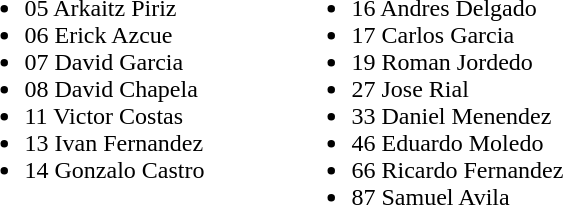<table>
<tr>
<td valign="top"><br><ul><li>05  Arkaitz Piriz</li><li>06  Erick Azcue</li><li>07  David Garcia</li><li>08  David Chapela</li><li>11  Victor Costas</li><li>13  Ivan Fernandez</li><li>14  Gonzalo Castro</li></ul></td>
<td width="50"> </td>
<td valign="top"><br><ul><li>16  Andres Delgado</li><li>17  Carlos Garcia</li><li>19  Roman Jordedo</li><li>27  Jose Rial</li><li>33  Daniel Menendez</li><li>46  Eduardo Moledo</li><li>66  Ricardo Fernandez</li><li>87  Samuel Avila</li></ul></td>
</tr>
</table>
